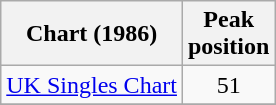<table class="wikitable">
<tr>
<th align="center">Chart (1986)</th>
<th align="center">Peak<br>position</th>
</tr>
<tr>
<td align="left"><a href='#'>UK Singles Chart</a></td>
<td align="center">51</td>
</tr>
<tr>
</tr>
</table>
